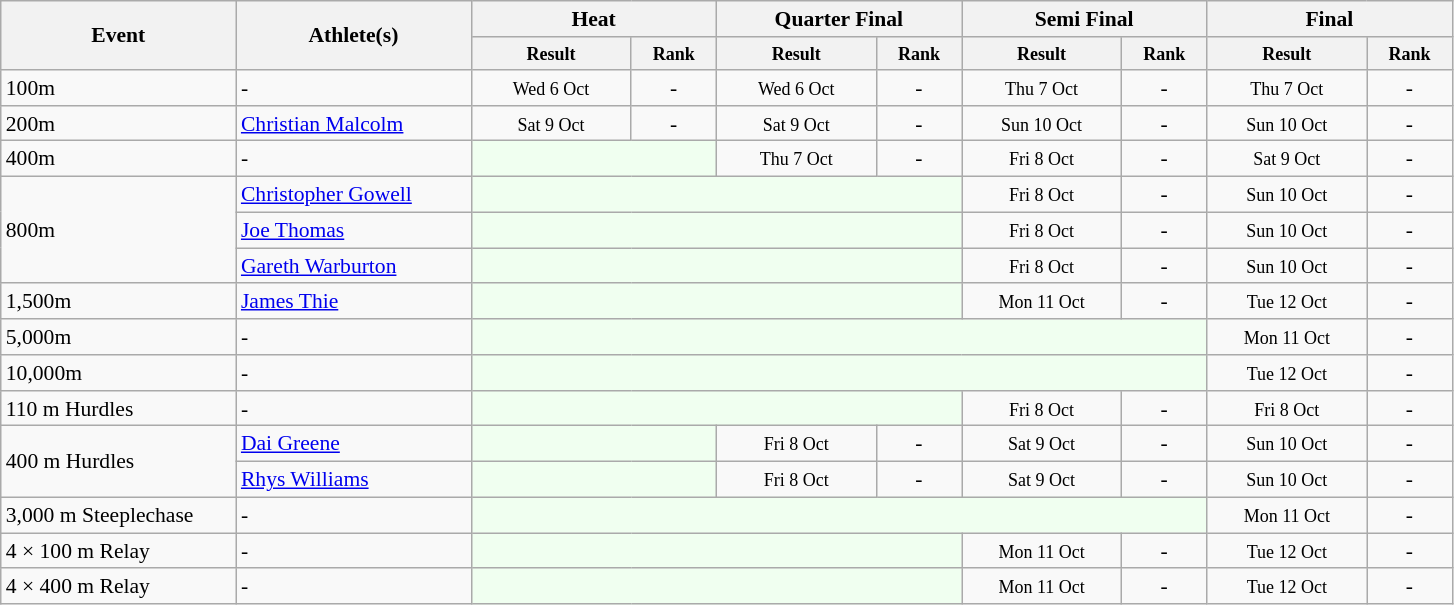<table class=wikitable style="font-size:90%">
<tr>
<th rowspan="2" width=150>Event</th>
<th rowspan="2" width=150>Athlete(s)</th>
<th colspan="2" width=150>Heat</th>
<th colspan="2" width=150>Quarter Final</th>
<th colspan="2" width=150>Semi Final</th>
<th colspan="2" width=150>Final</th>
</tr>
<tr>
<th style="line-height:1em" width=100><small>Result</small></th>
<th style="line-height:1em" width=50><small>Rank</small></th>
<th style="line-height:1em" width=100><small>Result</small></th>
<th style="line-height:1em" width=50><small>Rank</small></th>
<th style="line-height:1em" width=100><small>Result</small></th>
<th style="line-height:1em" width=50><small>Rank</small></th>
<th style="line-height:1em" width=100><small>Result</small></th>
<th style="line-height:1em" width=50><small>Rank</small></th>
</tr>
<tr>
<td>100m</td>
<td>-</td>
<td align="center"><small>Wed 6 Oct</small></td>
<td align="center">-</td>
<td align="center"><small>Wed 6 Oct</small></td>
<td align="center">-</td>
<td align="center"><small>Thu 7 Oct</small></td>
<td align="center">-</td>
<td align="center"><small>Thu 7 Oct</small></td>
<td align="center">-</td>
</tr>
<tr>
<td>200m</td>
<td><a href='#'>Christian Malcolm</a></td>
<td align="center"><small>Sat 9 Oct</small></td>
<td align="center">-</td>
<td align="center"><small>Sat 9 Oct</small></td>
<td align="center">-</td>
<td align="center"><small>Sun 10 Oct</small></td>
<td align="center">-</td>
<td align="center"><small>Sun 10 Oct</small></td>
<td align="center">-</td>
</tr>
<tr>
<td>400m</td>
<td>-</td>
<td bgcolor="honeydew" colspan=2></td>
<td align="center"><small>Thu 7 Oct</small></td>
<td align="center">-</td>
<td align="center"><small>Fri 8 Oct</small></td>
<td align="center">-</td>
<td align="center"><small>Sat 9 Oct</small></td>
<td align="center">-</td>
</tr>
<tr>
<td rowspan=3>800m</td>
<td><a href='#'>Christopher Gowell</a></td>
<td bgcolor="honeydew" colspan=4></td>
<td align="center"><small>Fri 8 Oct</small></td>
<td align="center">-</td>
<td align="center"><small>Sun 10 Oct</small></td>
<td align="center">-</td>
</tr>
<tr>
<td><a href='#'>Joe Thomas</a></td>
<td bgcolor="honeydew" colspan=4></td>
<td align="center"><small>Fri 8 Oct</small></td>
<td align="center">-</td>
<td align="center"><small>Sun 10 Oct</small></td>
<td align="center">-</td>
</tr>
<tr>
<td><a href='#'>Gareth Warburton</a></td>
<td bgcolor="honeydew" colspan=4></td>
<td align="center"><small>Fri 8 Oct</small></td>
<td align="center">-</td>
<td align="center"><small>Sun 10 Oct</small></td>
<td align="center">-</td>
</tr>
<tr>
<td>1,500m</td>
<td><a href='#'>James Thie</a></td>
<td bgcolor="honeydew" colspan=4></td>
<td align="center"><small>Mon 11 Oct</small></td>
<td align="center">-</td>
<td align="center"><small>Tue 12 Oct</small></td>
<td align="center">-</td>
</tr>
<tr>
<td>5,000m</td>
<td>-</td>
<td bgcolor="honeydew" colspan=6></td>
<td align="center"><small>Mon 11 Oct</small></td>
<td align="center">-</td>
</tr>
<tr>
<td>10,000m</td>
<td>-</td>
<td bgcolor="honeydew" colspan=6></td>
<td align="center"><small>Tue 12 Oct</small></td>
<td align="center">-</td>
</tr>
<tr>
<td>110 m Hurdles</td>
<td>-</td>
<td bgcolor="honeydew" colspan=4></td>
<td align="center"><small>Fri 8 Oct</small></td>
<td align="center">-</td>
<td align="center"><small>Fri 8 Oct</small></td>
<td align="center">-</td>
</tr>
<tr>
<td rowspan=2>400 m Hurdles</td>
<td><a href='#'>Dai Greene</a></td>
<td bgcolor="honeydew" colspan=2></td>
<td align="center"><small>Fri 8 Oct</small></td>
<td align="center">-</td>
<td align="center"><small>Sat 9 Oct</small></td>
<td align="center">-</td>
<td align="center"><small>Sun 10 Oct</small></td>
<td align="center">-</td>
</tr>
<tr>
<td><a href='#'>Rhys Williams</a></td>
<td bgcolor="honeydew" colspan=2></td>
<td align="center"><small>Fri 8 Oct</small></td>
<td align="center">-</td>
<td align="center"><small>Sat 9 Oct</small></td>
<td align="center">-</td>
<td align="center"><small>Sun 10 Oct</small></td>
<td align="center">-</td>
</tr>
<tr>
<td>3,000 m Steeplechase</td>
<td>-</td>
<td bgcolor="honeydew" colspan=6></td>
<td align="center"><small>Mon 11 Oct</small></td>
<td align="center">-</td>
</tr>
<tr>
<td>4 × 100 m Relay</td>
<td>-</td>
<td bgcolor="honeydew" colspan=4></td>
<td align="center"><small>Mon 11 Oct</small></td>
<td align="center">-</td>
<td align="center"><small>Tue 12 Oct</small></td>
<td align="center">-</td>
</tr>
<tr>
<td>4 × 400 m Relay</td>
<td>-</td>
<td bgcolor="honeydew" colspan=4></td>
<td align="center"><small>Mon 11 Oct</small></td>
<td align="center">-</td>
<td align="center"><small>Tue 12 Oct</small></td>
<td align="center">-</td>
</tr>
</table>
